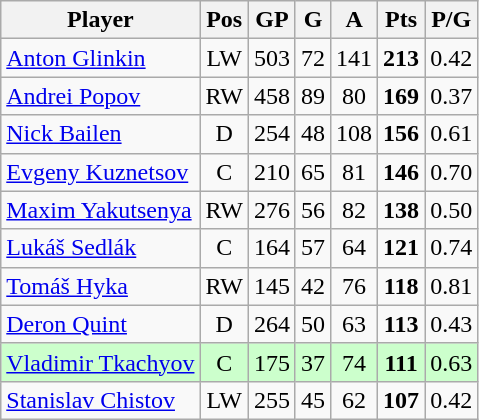<table class="wikitable">
<tr>
<th>Player</th>
<th>Pos</th>
<th>GP</th>
<th>G</th>
<th>A</th>
<th>Pts</th>
<th>P/G</th>
</tr>
<tr style="text-align:center;">
<td style="text-align:left;"> <a href='#'>Anton Glinkin</a></td>
<td>LW</td>
<td>503</td>
<td>72</td>
<td>141</td>
<td><strong>213</strong></td>
<td>0.42</td>
</tr>
<tr style="text-align:center;">
<td style="text-align:left;"> <a href='#'>Andrei Popov</a></td>
<td>RW</td>
<td>458</td>
<td>89</td>
<td>80</td>
<td><strong>169</strong></td>
<td>0.37</td>
</tr>
<tr style="text-align:center;">
<td style="text-align:left;"> <a href='#'>Nick Bailen</a></td>
<td>D</td>
<td>254</td>
<td>48</td>
<td>108</td>
<td><strong>156</strong></td>
<td>0.61</td>
</tr>
<tr style="text-align:center;">
<td style="text-align:left;"> <a href='#'>Evgeny Kuznetsov</a></td>
<td>C</td>
<td>210</td>
<td>65</td>
<td>81</td>
<td><strong>146</strong></td>
<td>0.70</td>
</tr>
<tr style="text-align:center;">
<td style="text-align:left;"> <a href='#'>Maxim Yakutsenya</a></td>
<td>RW</td>
<td>276</td>
<td>56</td>
<td>82</td>
<td><strong>138</strong></td>
<td>0.50</td>
</tr>
<tr style="text-align:center;">
<td style="text-align:left;"> <a href='#'>Lukáš Sedlák</a></td>
<td>C</td>
<td>164</td>
<td>57</td>
<td>64</td>
<td><strong>121</strong></td>
<td>0.74</td>
</tr>
<tr style="text-align:center;">
<td style="text-align:left;"> <a href='#'>Tomáš Hyka</a></td>
<td>RW</td>
<td>145</td>
<td>42</td>
<td>76</td>
<td><strong>118</strong></td>
<td>0.81</td>
</tr>
<tr style="text-align:center;">
<td style="text-align:left;"> <a href='#'>Deron Quint</a></td>
<td>D</td>
<td>264</td>
<td>50</td>
<td>63</td>
<td><strong>113</strong></td>
<td>0.43</td>
</tr>
<tr style="text-align:center;"  bgcolor="#cfc">
<td style="text-align:left;"> <a href='#'>Vladimir Tkachyov</a></td>
<td>C</td>
<td>175</td>
<td>37</td>
<td>74</td>
<td><strong>111</strong></td>
<td>0.63</td>
</tr>
<tr style="text-align:center;">
<td style="text-align:left;"> <a href='#'>Stanislav Chistov</a></td>
<td>LW</td>
<td>255</td>
<td>45</td>
<td>62</td>
<td><strong>107</strong></td>
<td>0.42</td>
</tr>
</table>
